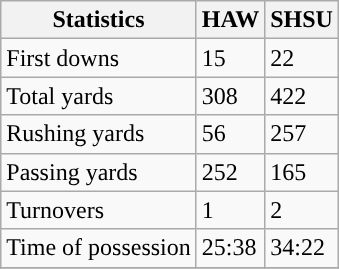<table class="wikitable" style="float: left;">
<tr>
<th>Statistics</th>
<th>HAW</th>
<th>SHSU</th>
</tr>
<tr>
<td>First downs</td>
<td>15</td>
<td>22</td>
</tr>
<tr>
<td>Total yards</td>
<td>308</td>
<td>422</td>
</tr>
<tr>
<td>Rushing yards</td>
<td>56</td>
<td>257</td>
</tr>
<tr>
<td>Passing yards</td>
<td>252</td>
<td>165</td>
</tr>
<tr>
<td>Turnovers</td>
<td>1</td>
<td>2</td>
</tr>
<tr>
<td>Time of possession</td>
<td>25:38</td>
<td>34:22</td>
</tr>
<tr>
</tr>
</table>
